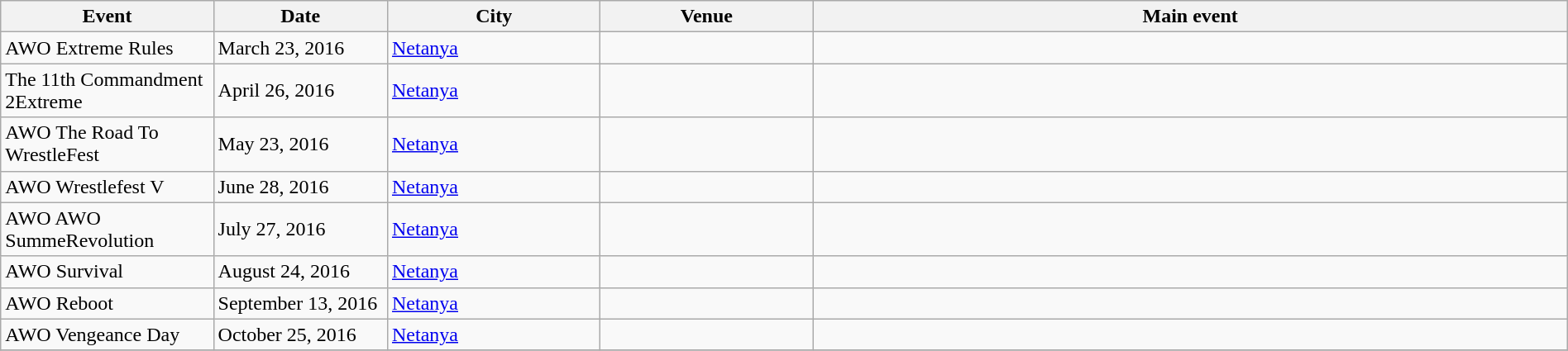<table class="wikitable" width=100%>
<tr>
<th width=11%>Event</th>
<th width=9%>Date</th>
<th width=11%>City</th>
<th width=11%>Venue</th>
<th width=39%>Main event</th>
</tr>
<tr>
<td>AWO Extreme Rules</td>
<td>March 23, 2016</td>
<td><a href='#'>Netanya</a></td>
<td></td>
<td></td>
</tr>
<tr>
<td>The 11th Commandment 2Extreme</td>
<td>April 26, 2016</td>
<td><a href='#'>Netanya</a></td>
<td></td>
<td></td>
</tr>
<tr>
<td>AWO The Road To WrestleFest</td>
<td>May 23, 2016</td>
<td><a href='#'>Netanya</a></td>
<td></td>
<td></td>
</tr>
<tr>
<td>AWO Wrestlefest V</td>
<td>June 28, 2016</td>
<td><a href='#'>Netanya</a></td>
<td></td>
<td></td>
</tr>
<tr>
<td>AWO AWO SummeRevolution</td>
<td>July 27, 2016</td>
<td><a href='#'>Netanya</a></td>
<td></td>
<td></td>
</tr>
<tr>
<td>AWO Survival</td>
<td>August 24, 2016</td>
<td><a href='#'>Netanya</a></td>
<td></td>
<td></td>
</tr>
<tr>
<td>AWO Reboot</td>
<td>September 13, 2016</td>
<td><a href='#'>Netanya</a></td>
<td></td>
<td></td>
</tr>
<tr>
<td>AWO Vengeance Day</td>
<td>October 25, 2016</td>
<td><a href='#'>Netanya</a></td>
<td></td>
<td></td>
</tr>
<tr>
</tr>
</table>
